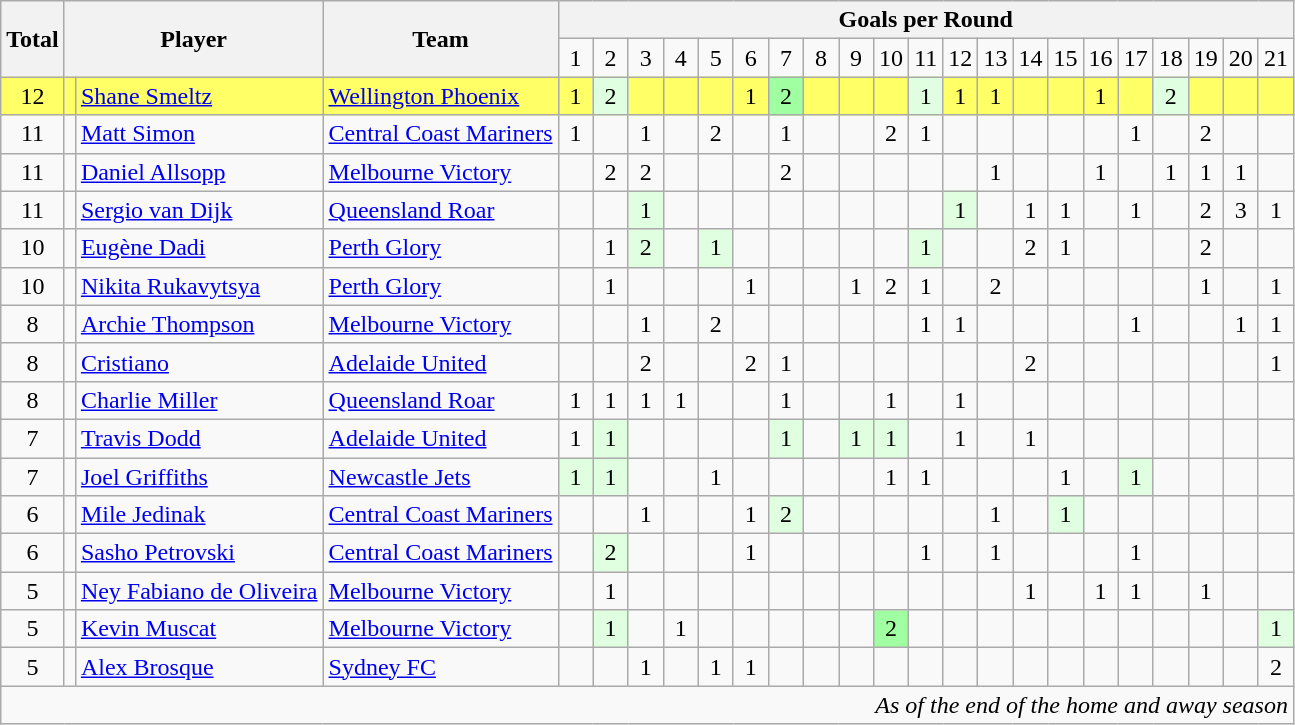<table class="wikitable" style="text-align:center">
<tr>
<th rowspan="2">Total</th>
<th rowspan="2" colspan="2">Player</th>
<th rowspan="2">Team</th>
<th colspan="21">Goals per Round</th>
</tr>
<tr>
<td> 1 </td>
<td> 2 </td>
<td> 3 </td>
<td> 4 </td>
<td> 5 </td>
<td> 6 </td>
<td> 7 </td>
<td> 8 </td>
<td> 9 </td>
<td>10</td>
<td>11</td>
<td>12</td>
<td>13</td>
<td>14</td>
<td>15</td>
<td>16</td>
<td>17</td>
<td>18</td>
<td>19</td>
<td>20</td>
<td>21</td>
</tr>
<tr style="background:#ff6;">
<td>12</td>
<td></td>
<td style="text-align:left;"><a href='#'>Shane Smeltz</a></td>
<td style="text-align:left;"><a href='#'>Wellington Phoenix</a></td>
<td>1</td>
<td style="background:#e0ffe0;">2</td>
<td></td>
<td></td>
<td></td>
<td>1</td>
<td style="background:#a0ffa0;">2</td>
<td></td>
<td></td>
<td></td>
<td style="background:#e0ffe0;">1</td>
<td>1</td>
<td>1</td>
<td></td>
<td></td>
<td>1</td>
<td></td>
<td style="background:#e0ffe0;">2</td>
<td></td>
<td></td>
<td></td>
</tr>
<tr>
<td>11</td>
<td></td>
<td style="text-align:left;"><a href='#'>Matt Simon</a></td>
<td style="text-align:left;"><a href='#'>Central Coast Mariners</a></td>
<td>1</td>
<td></td>
<td>1</td>
<td></td>
<td>2</td>
<td></td>
<td>1</td>
<td></td>
<td></td>
<td>2</td>
<td>1</td>
<td></td>
<td></td>
<td></td>
<td></td>
<td></td>
<td>1</td>
<td></td>
<td>2</td>
<td></td>
<td></td>
</tr>
<tr>
<td>11</td>
<td></td>
<td style="text-align:left;"><a href='#'>Daniel Allsopp</a></td>
<td style="text-align:left;"><a href='#'>Melbourne Victory</a></td>
<td></td>
<td>2</td>
<td>2</td>
<td></td>
<td></td>
<td></td>
<td>2</td>
<td></td>
<td></td>
<td></td>
<td></td>
<td></td>
<td>1</td>
<td></td>
<td></td>
<td>1</td>
<td></td>
<td>1</td>
<td>1</td>
<td>1</td>
<td></td>
</tr>
<tr>
<td>11</td>
<td></td>
<td style="text-align:left;"><a href='#'>Sergio van Dijk</a></td>
<td style="text-align:left;"><a href='#'>Queensland Roar</a></td>
<td></td>
<td></td>
<td style="background:#e0ffe0;">1</td>
<td></td>
<td></td>
<td></td>
<td></td>
<td></td>
<td></td>
<td></td>
<td></td>
<td style="background:#e0ffe0;">1</td>
<td></td>
<td>1</td>
<td>1</td>
<td></td>
<td>1</td>
<td></td>
<td>2</td>
<td>3</td>
<td>1</td>
</tr>
<tr>
<td>10</td>
<td></td>
<td style="text-align:left;"><a href='#'>Eugène Dadi</a></td>
<td style="text-align:left;"><a href='#'>Perth Glory</a></td>
<td></td>
<td>1</td>
<td style="background:#e0ffe0;">2</td>
<td></td>
<td style="background:#e0ffe0;">1</td>
<td></td>
<td></td>
<td></td>
<td></td>
<td></td>
<td style="background:#e0ffe0;">1</td>
<td></td>
<td></td>
<td>2</td>
<td>1</td>
<td></td>
<td></td>
<td></td>
<td>2</td>
<td></td>
<td></td>
</tr>
<tr>
<td>10</td>
<td></td>
<td style="text-align:left;"><a href='#'>Nikita Rukavytsya</a></td>
<td style="text-align:left;"><a href='#'>Perth Glory</a></td>
<td></td>
<td>1</td>
<td></td>
<td></td>
<td></td>
<td>1</td>
<td></td>
<td></td>
<td>1</td>
<td>2</td>
<td>1</td>
<td></td>
<td>2</td>
<td></td>
<td></td>
<td></td>
<td></td>
<td></td>
<td>1</td>
<td></td>
<td>1</td>
</tr>
<tr>
<td>8</td>
<td></td>
<td style="text-align:left;"><a href='#'>Archie Thompson</a></td>
<td style="text-align:left;"><a href='#'>Melbourne Victory</a></td>
<td></td>
<td></td>
<td>1</td>
<td></td>
<td>2</td>
<td></td>
<td></td>
<td></td>
<td></td>
<td></td>
<td>1</td>
<td>1</td>
<td></td>
<td></td>
<td></td>
<td></td>
<td>1</td>
<td></td>
<td></td>
<td>1</td>
<td>1</td>
</tr>
<tr>
<td>8</td>
<td></td>
<td style="text-align:left;"><a href='#'>Cristiano</a></td>
<td style="text-align:left;"><a href='#'>Adelaide United</a></td>
<td></td>
<td></td>
<td>2</td>
<td></td>
<td></td>
<td>2</td>
<td>1</td>
<td></td>
<td></td>
<td></td>
<td></td>
<td></td>
<td></td>
<td>2</td>
<td></td>
<td></td>
<td></td>
<td></td>
<td></td>
<td></td>
<td>1</td>
</tr>
<tr>
<td>8</td>
<td></td>
<td style="text-align:left;"><a href='#'>Charlie Miller</a></td>
<td style="text-align:left;"><a href='#'>Queensland Roar</a></td>
<td>1</td>
<td>1</td>
<td>1</td>
<td>1</td>
<td></td>
<td></td>
<td>1</td>
<td></td>
<td></td>
<td>1</td>
<td></td>
<td>1</td>
<td></td>
<td></td>
<td></td>
<td></td>
<td></td>
<td></td>
<td></td>
<td></td>
<td></td>
</tr>
<tr>
<td>7</td>
<td></td>
<td style="text-align:left;"><a href='#'>Travis Dodd</a></td>
<td style="text-align:left;"><a href='#'>Adelaide United</a></td>
<td>1</td>
<td style="background:#e0ffe0;">1</td>
<td></td>
<td></td>
<td></td>
<td></td>
<td style="background:#e0ffe0;">1</td>
<td></td>
<td style="background:#e0ffe0;">1</td>
<td style="background:#e0ffe0;">1</td>
<td></td>
<td>1</td>
<td></td>
<td>1</td>
<td></td>
<td></td>
<td></td>
<td></td>
<td></td>
<td></td>
<td></td>
</tr>
<tr>
<td>7</td>
<td></td>
<td style="text-align:left;"><a href='#'>Joel Griffiths</a></td>
<td style="text-align:left;"><a href='#'>Newcastle Jets</a></td>
<td style="background:#e0ffe0;">1</td>
<td style="background:#e0ffe0;">1</td>
<td></td>
<td></td>
<td>1</td>
<td></td>
<td></td>
<td></td>
<td></td>
<td>1</td>
<td>1</td>
<td></td>
<td></td>
<td></td>
<td>1</td>
<td></td>
<td style="background:#e0ffe0;">1</td>
<td></td>
<td></td>
<td></td>
<td></td>
</tr>
<tr>
<td>6</td>
<td></td>
<td style="text-align:left;"><a href='#'>Mile Jedinak</a></td>
<td style="text-align:left;"><a href='#'>Central Coast Mariners</a></td>
<td></td>
<td></td>
<td>1</td>
<td></td>
<td></td>
<td>1</td>
<td style="background:#e0ffe0;">2</td>
<td></td>
<td></td>
<td></td>
<td></td>
<td></td>
<td>1</td>
<td></td>
<td style="background:#e0ffe0;">1</td>
<td></td>
<td></td>
<td></td>
<td></td>
<td></td>
<td></td>
</tr>
<tr>
<td>6</td>
<td></td>
<td style="text-align:left;"><a href='#'>Sasho Petrovski</a></td>
<td style="text-align:left;"><a href='#'>Central Coast Mariners</a></td>
<td></td>
<td style="background:#e0ffe0;">2</td>
<td></td>
<td></td>
<td></td>
<td>1</td>
<td></td>
<td></td>
<td></td>
<td></td>
<td>1</td>
<td></td>
<td>1</td>
<td></td>
<td></td>
<td></td>
<td>1</td>
<td></td>
<td></td>
<td></td>
<td></td>
</tr>
<tr>
<td>5</td>
<td></td>
<td style="text-align:left;"><a href='#'>Ney Fabiano de Oliveira</a></td>
<td style="text-align:left;"><a href='#'>Melbourne Victory</a></td>
<td></td>
<td>1</td>
<td></td>
<td></td>
<td></td>
<td></td>
<td></td>
<td></td>
<td></td>
<td></td>
<td></td>
<td></td>
<td></td>
<td>1</td>
<td></td>
<td>1</td>
<td>1</td>
<td></td>
<td>1</td>
<td></td>
<td></td>
</tr>
<tr>
<td>5</td>
<td></td>
<td style="text-align:left;"><a href='#'>Kevin Muscat</a></td>
<td style="text-align:left;"><a href='#'>Melbourne Victory</a></td>
<td></td>
<td style="background:#e0ffe0;">1</td>
<td></td>
<td>1</td>
<td></td>
<td></td>
<td></td>
<td></td>
<td></td>
<td style="background:#a0ffa0;">2</td>
<td></td>
<td></td>
<td></td>
<td></td>
<td></td>
<td></td>
<td></td>
<td></td>
<td></td>
<td></td>
<td style="background:#e0ffe0;">1</td>
</tr>
<tr>
<td>5</td>
<td></td>
<td style="text-align:left;"><a href='#'>Alex Brosque</a></td>
<td style="text-align:left;"><a href='#'>Sydney FC</a></td>
<td></td>
<td></td>
<td>1</td>
<td></td>
<td>1</td>
<td>1</td>
<td></td>
<td></td>
<td></td>
<td></td>
<td></td>
<td></td>
<td></td>
<td></td>
<td></td>
<td></td>
<td></td>
<td></td>
<td></td>
<td></td>
<td>2<br></td>
</tr>
<tr class="sortbottom">
<td style="text-align:right;" colspan="25"><em>As of the end of the home and away season</em></td>
</tr>
</table>
